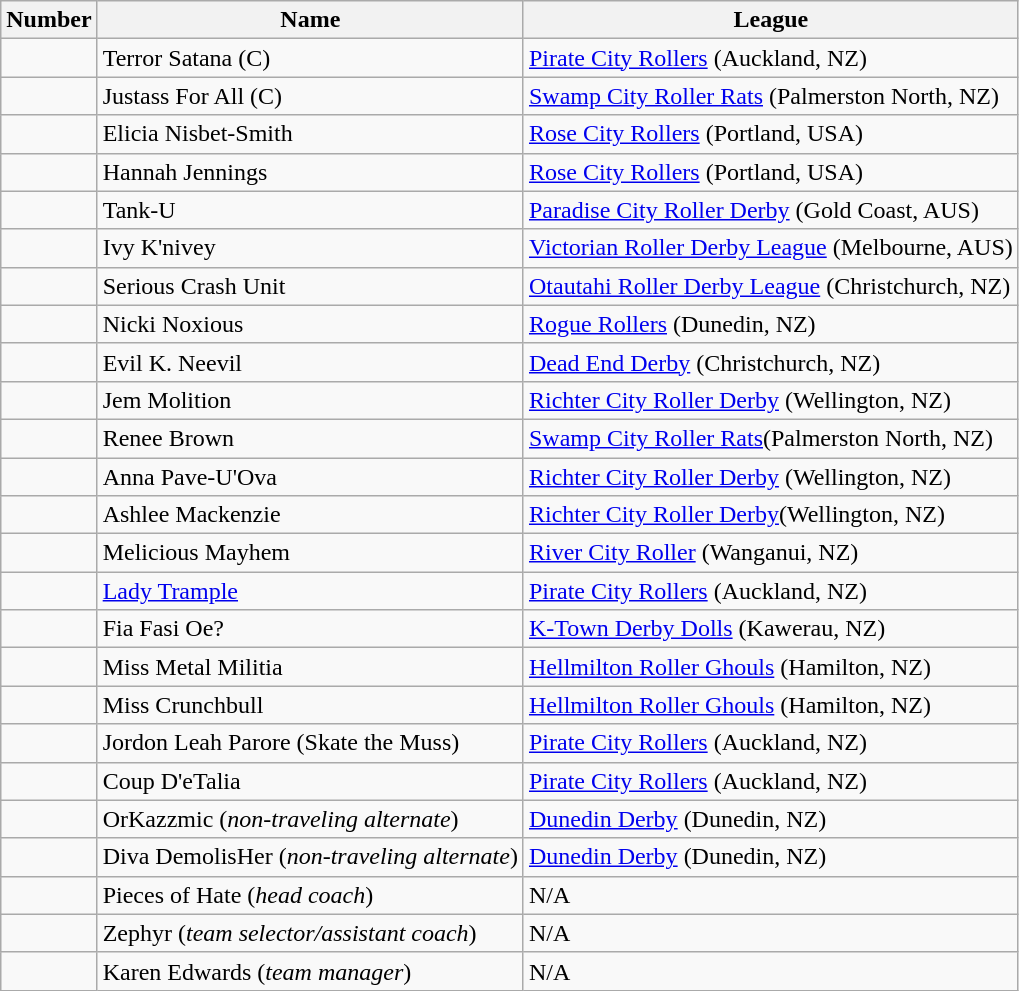<table class="wikitable sortable">
<tr>
<th>Number</th>
<th>Name</th>
<th>League</th>
</tr>
<tr>
<td></td>
<td>Terror Satana (C)</td>
<td><a href='#'>Pirate City Rollers</a> (Auckland, NZ)</td>
</tr>
<tr>
<td></td>
<td>Justass For All (C)</td>
<td><a href='#'>Swamp City Roller Rats</a> (Palmerston North, NZ)</td>
</tr>
<tr>
<td></td>
<td>Elicia Nisbet-Smith</td>
<td><a href='#'>Rose City Rollers</a> (Portland, USA)</td>
</tr>
<tr>
<td></td>
<td>Hannah Jennings</td>
<td><a href='#'>Rose City Rollers</a> (Portland, USA)</td>
</tr>
<tr>
<td></td>
<td>Tank-U</td>
<td><a href='#'>Paradise City Roller Derby</a> (Gold Coast, AUS)</td>
</tr>
<tr>
<td></td>
<td>Ivy K'nivey</td>
<td><a href='#'>Victorian Roller Derby League</a> (Melbourne, AUS)</td>
</tr>
<tr>
<td></td>
<td>Serious Crash Unit</td>
<td><a href='#'>Otautahi Roller Derby League</a> (Christchurch, NZ)</td>
</tr>
<tr>
<td></td>
<td>Nicki Noxious</td>
<td><a href='#'>Rogue Rollers</a> (Dunedin, NZ)</td>
</tr>
<tr>
<td></td>
<td>Evil K. Neevil</td>
<td><a href='#'>Dead End Derby</a> (Christchurch, NZ)</td>
</tr>
<tr>
<td></td>
<td>Jem Molition</td>
<td><a href='#'>Richter City Roller Derby</a> (Wellington, NZ)</td>
</tr>
<tr>
<td></td>
<td>Renee Brown</td>
<td><a href='#'>Swamp City Roller Rats</a>(Palmerston North, NZ)</td>
</tr>
<tr>
<td></td>
<td>Anna Pave-U'Ova</td>
<td><a href='#'>Richter City Roller Derby</a> (Wellington, NZ)</td>
</tr>
<tr>
<td></td>
<td>Ashlee Mackenzie</td>
<td><a href='#'>Richter City Roller Derby</a>(Wellington, NZ)</td>
</tr>
<tr>
<td></td>
<td>Melicious Mayhem</td>
<td><a href='#'>River City Roller</a> (Wanganui, NZ)</td>
</tr>
<tr>
<td></td>
<td><a href='#'>Lady Trample</a></td>
<td><a href='#'>Pirate City Rollers</a> (Auckland, NZ)</td>
</tr>
<tr>
<td></td>
<td>Fia Fasi Oe?</td>
<td><a href='#'>K-Town Derby Dolls</a> (Kawerau, NZ)</td>
</tr>
<tr>
<td></td>
<td>Miss Metal Militia</td>
<td><a href='#'>Hellmilton Roller Ghouls</a> (Hamilton, NZ)</td>
</tr>
<tr>
<td></td>
<td>Miss Crunchbull</td>
<td><a href='#'>Hellmilton Roller Ghouls</a> (Hamilton, NZ)</td>
</tr>
<tr>
<td></td>
<td>Jordon Leah Parore (Skate the Muss)</td>
<td><a href='#'>Pirate City Rollers</a> (Auckland, NZ)</td>
</tr>
<tr>
<td></td>
<td>Coup D'eTalia</td>
<td><a href='#'>Pirate City Rollers</a> (Auckland, NZ)</td>
</tr>
<tr>
<td></td>
<td>OrKazzmic (<em>non-traveling alternate</em>)</td>
<td><a href='#'>Dunedin Derby</a> (Dunedin, NZ)</td>
</tr>
<tr>
<td></td>
<td>Diva DemolisHer (<em>non-traveling alternate</em>)</td>
<td><a href='#'>Dunedin Derby</a> (Dunedin, NZ)</td>
</tr>
<tr>
<td></td>
<td>Pieces of Hate (<em>head coach</em>)</td>
<td>N/A</td>
</tr>
<tr>
<td></td>
<td>Zephyr (<em>team selector/assistant coach</em>)</td>
<td>N/A</td>
</tr>
<tr>
<td></td>
<td>Karen Edwards (<em>team manager</em>)</td>
<td>N/A</td>
</tr>
</table>
